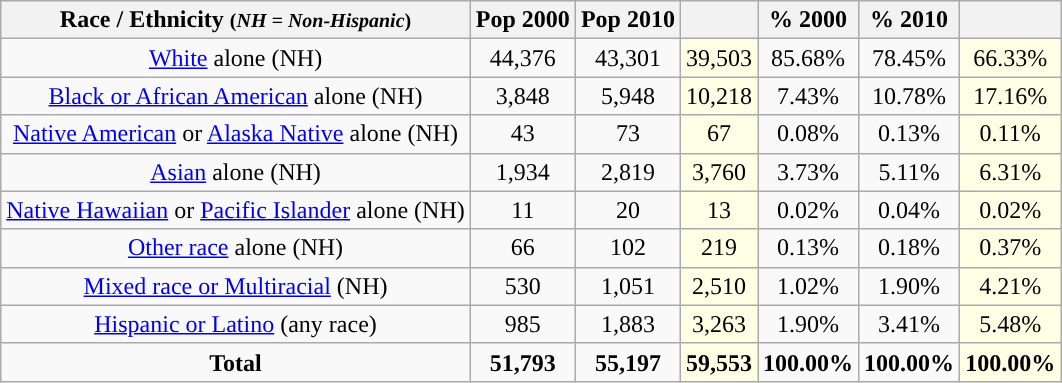<table class="wikitable" style="text-align:center;">
<tr>
<th>Race / Ethnicity <small>(<em>NH = Non-Hispanic</em>)</small></th>
<th>Pop 2000</th>
<th>Pop 2010</th>
<th></th>
<th>% 2000</th>
<th>% 2010</th>
<th></th>
</tr>
<tr>
<td><a href='#'>White</a> alone (NH)</td>
<td>44,376</td>
<td>43,301</td>
<td style='background: #ffffe6;'>39,503</td>
<td>85.68%</td>
<td>78.45%</td>
<td style='background: #ffffe6;'>66.33%</td>
</tr>
<tr>
<td><a href='#'>Black or African American</a> alone (NH)</td>
<td>3,848</td>
<td>5,948</td>
<td style='background: #ffffe6;'>10,218</td>
<td>7.43%</td>
<td>10.78%</td>
<td style='background: #ffffe6;'>17.16%</td>
</tr>
<tr>
<td><a href='#'>Native American</a> or <a href='#'>Alaska Native</a> alone (NH)</td>
<td>43</td>
<td>73</td>
<td style='background: #ffffe6;'>67</td>
<td>0.08%</td>
<td>0.13%</td>
<td style='background: #ffffe6;'>0.11%</td>
</tr>
<tr>
<td><a href='#'>Asian</a> alone (NH)</td>
<td>1,934</td>
<td>2,819</td>
<td style='background: #ffffe6;'>3,760</td>
<td>3.73%</td>
<td>5.11%</td>
<td style='background: #ffffe6;'>6.31%</td>
</tr>
<tr>
<td><a href='#'>Native Hawaiian</a> or <a href='#'>Pacific Islander</a> alone (NH)</td>
<td>11</td>
<td>20</td>
<td style='background: #ffffe6;'>13</td>
<td>0.02%</td>
<td>0.04%</td>
<td style='background: #ffffe6;'>0.02%</td>
</tr>
<tr>
<td><a href='#'>Other race</a> alone (NH)</td>
<td>66</td>
<td>102</td>
<td style='background: #ffffe6;'>219</td>
<td>0.13%</td>
<td>0.18%</td>
<td style='background: #ffffe6;'>0.37%</td>
</tr>
<tr>
<td><a href='#'>Mixed race or Multiracial</a> (NH)</td>
<td>530</td>
<td>1,051</td>
<td style='background: #ffffe6;'>2,510</td>
<td>1.02%</td>
<td>1.90%</td>
<td style='background: #ffffe6;'>4.21%</td>
</tr>
<tr>
<td><a href='#'>Hispanic or Latino</a> (any race)</td>
<td>985</td>
<td>1,883</td>
<td style='background: #ffffe6;'>3,263</td>
<td>1.90%</td>
<td>3.41%</td>
<td style='background: #ffffe6;'>5.48%</td>
</tr>
<tr>
<td><strong>Total</strong></td>
<td><strong>51,793</strong></td>
<td><strong>55,197</strong></td>
<td style='background: #ffffe6;'><strong>59,553</strong></td>
<td><strong>100.00%</strong></td>
<td><strong>100.00%</strong></td>
<td style='background: #ffffe6;'><strong>100.00%</strong></td>
</tr>
</table>
